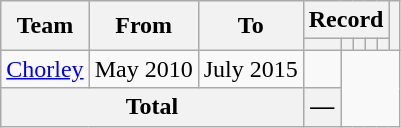<table class="wikitable" style="text-align: center">
<tr>
<th rowspan=2>Team</th>
<th rowspan=2>From</th>
<th rowspan=2>To</th>
<th colspan=5>Record</th>
<th rowspan=2></th>
</tr>
<tr>
<th></th>
<th></th>
<th></th>
<th></th>
<th></th>
</tr>
<tr>
<td align=left><a href='#'>Chorley</a></td>
<td align=left>May 2010</td>
<td align=left>July 2015<br></td>
<td></td>
</tr>
<tr>
<th colspan=3>Total<br></th>
<th>—</th>
</tr>
</table>
